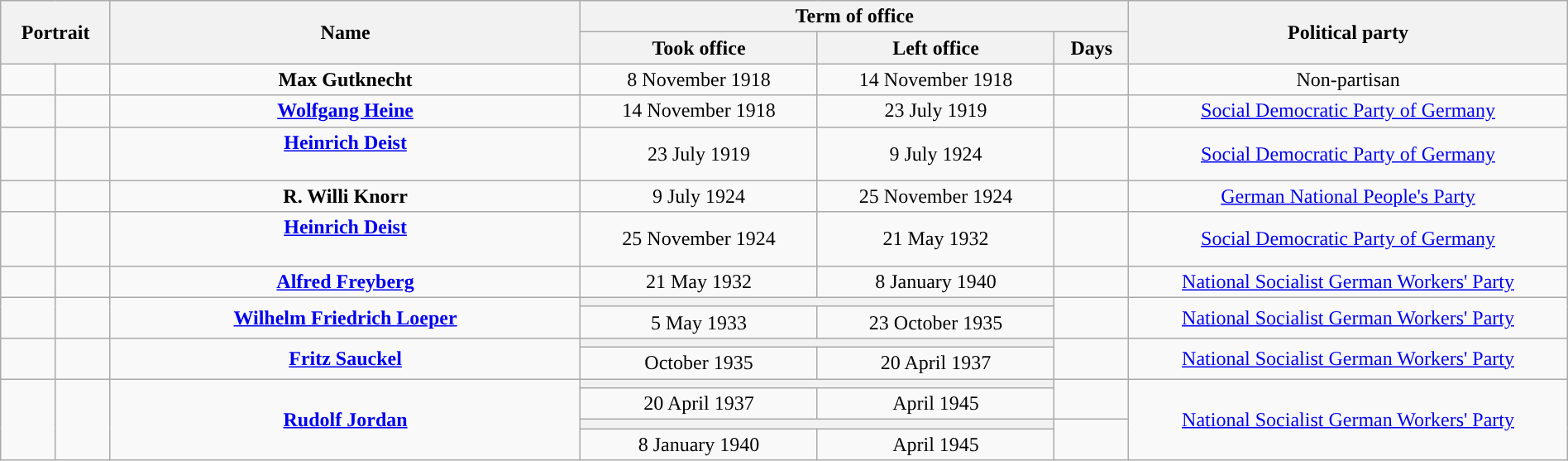<table class="wikitable" style="text-align:center; width:100%; border:1px #AAAAFF solid">
<tr>
<th width=80px rowspan=2 colspan=2>Portrait</th>
<th width=30% rowspan=2>Name<br></th>
<th width=35% colspan=3>Term of office</th>
<th width=28% rowspan=2>Political party</th>
</tr>
<tr>
<th>Took office</th>
<th>Left office</th>
<th>Days</th>
</tr>
<tr>
<td style="background:"></td>
<td></td>
<td><strong>Max Gutknecht</strong><br></td>
<td>8 November 1918</td>
<td>14 November 1918</td>
<td></td>
<td>Non-partisan</td>
</tr>
<tr>
<td style="background:"></td>
<td></td>
<td><strong><a href='#'>Wolfgang Heine</a></strong><br></td>
<td>14 November 1918</td>
<td>23 July 1919</td>
<td></td>
<td><a href='#'>Social Democratic Party of Germany</a></td>
</tr>
<tr>
<td style="background:"></td>
<td></td>
<td><strong><a href='#'>Heinrich Deist</a></strong><br><br></td>
<td>23 July 1919</td>
<td>9 July 1924</td>
<td></td>
<td><a href='#'>Social Democratic Party of Germany</a></td>
</tr>
<tr>
<td style="background:"></td>
<td></td>
<td><strong>R. Willi Knorr</strong><br></td>
<td>9 July 1924</td>
<td>25 November 1924</td>
<td></td>
<td><a href='#'>German National People's Party</a></td>
</tr>
<tr>
<td style="background:"></td>
<td></td>
<td><strong><a href='#'>Heinrich Deist</a></strong><br><br></td>
<td>25 November 1924</td>
<td>21 May 1932</td>
<td></td>
<td><a href='#'>Social Democratic Party of Germany</a></td>
</tr>
<tr>
<td style="background:"></td>
<td></td>
<td><strong><a href='#'>Alfred Freyberg</a></strong><br></td>
<td>21 May 1932</td>
<td>8 January 1940</td>
<td></td>
<td><a href='#'>National Socialist German Workers' Party</a></td>
</tr>
<tr>
<td rowspan="2" style="background:"></td>
<td rowspan="2"></td>
<td rowspan="2"><strong><a href='#'>Wilhelm Friedrich Loeper</a></strong><br></td>
<th colspan="2"></th>
<td rowspan="2"></td>
<td rowspan="2"><a href='#'>National Socialist German Workers' Party</a></td>
</tr>
<tr>
<td>5 May 1933</td>
<td>23 October 1935</td>
</tr>
<tr>
<td rowspan="2" style="background:"></td>
<td rowspan="2"></td>
<td rowspan="2"><strong><a href='#'>Fritz Sauckel</a></strong><br></td>
<th colspan="2"></th>
<td rowspan="2"></td>
<td rowspan="2"><a href='#'>National Socialist German Workers' Party</a></td>
</tr>
<tr>
<td>October 1935</td>
<td>20 April 1937</td>
</tr>
<tr>
<td rowspan="4" style="background:"></td>
<td rowspan="4"></td>
<td rowspan="4"><strong><a href='#'>Rudolf Jordan</a></strong><br></td>
<th colspan="2"></th>
<td rowspan="2"></td>
<td rowspan="4"><a href='#'>National Socialist German Workers' Party</a></td>
</tr>
<tr>
<td>20 April 1937</td>
<td>April 1945</td>
</tr>
<tr>
<th colspan="2"></th>
<td rowspan="2"></td>
</tr>
<tr>
<td>8 January 1940</td>
<td>April 1945</td>
</tr>
</table>
